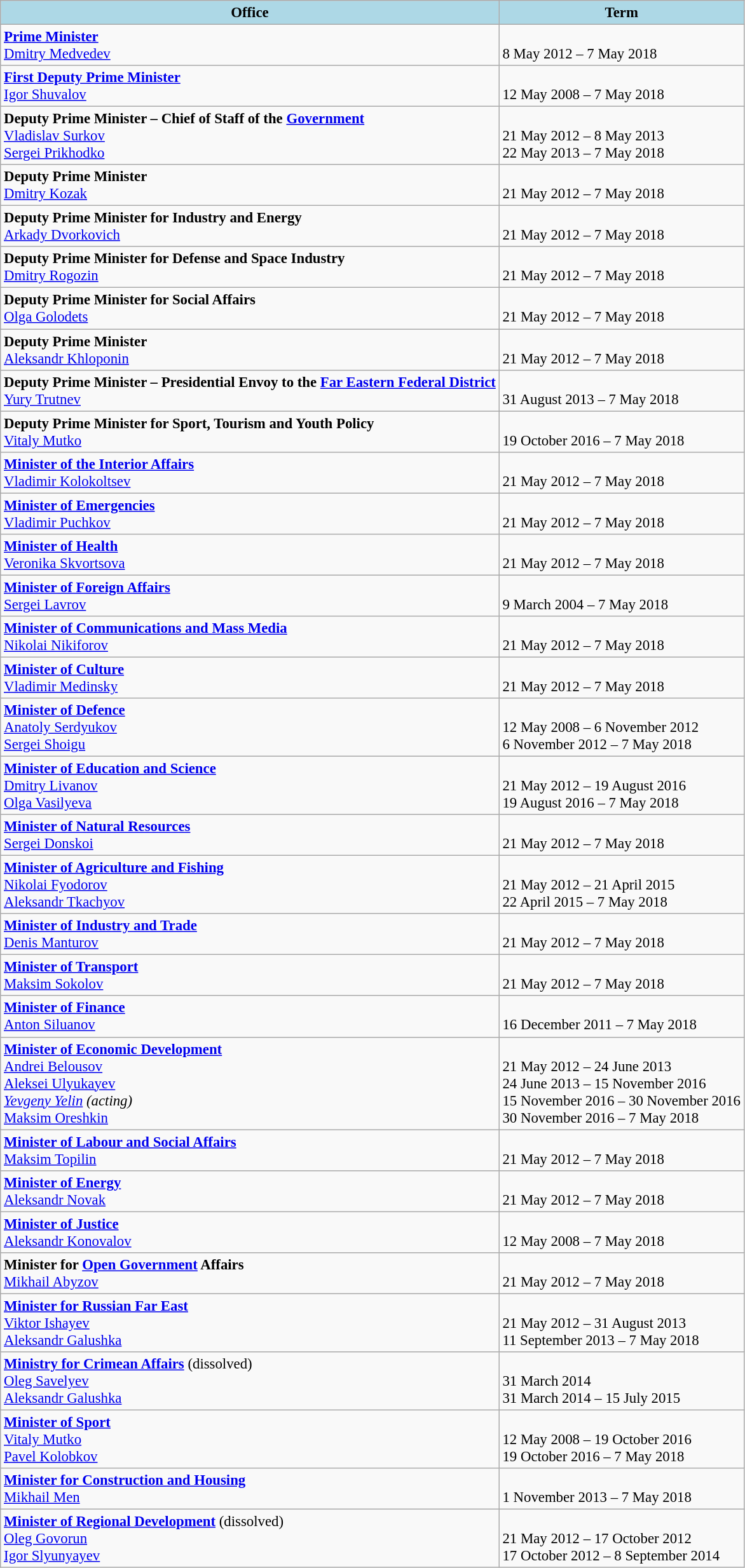<table class="wikitable" style="font-size: 95%;">
<tr>
<th colspan=1 style="background-color:#ADD8E6">Office</th>
<th colspan=1 style="background-color:#ADD8E6">Term</th>
</tr>
<tr>
<td><strong><a href='#'>Prime Minister</a></strong><br><a href='#'>Dmitry Medvedev</a></td>
<td><br>8 May 2012 – 7 May 2018</td>
</tr>
<tr>
<td><strong><a href='#'>First Deputy Prime Minister</a></strong><br><a href='#'>Igor Shuvalov</a></td>
<td><br>12 May 2008 – 7 May 2018</td>
</tr>
<tr>
<td><strong>Deputy Prime Minister – Chief of Staff of the <a href='#'>Government</a></strong><br><a href='#'>Vladislav Surkov</a><br> <a href='#'>Sergei Prikhodko</a></td>
<td><br>21 May 2012 – 8 May 2013<br>22 May 2013 – 7 May 2018</td>
</tr>
<tr>
<td><strong>Deputy Prime Minister</strong><br><a href='#'>Dmitry Kozak</a></td>
<td><br>21 May 2012 – 7 May 2018</td>
</tr>
<tr>
<td><strong>Deputy Prime Minister for Industry and Energy</strong><br><a href='#'>Arkady Dvorkovich</a></td>
<td><br>21 May 2012 – 7 May 2018</td>
</tr>
<tr>
<td><strong>Deputy Prime Minister for Defense and Space Industry</strong><br><a href='#'>Dmitry Rogozin</a></td>
<td><br>21 May 2012 – 7 May 2018</td>
</tr>
<tr>
<td><strong>Deputy Prime Minister for Social Affairs</strong><br><a href='#'>Olga Golodets</a></td>
<td><br>21 May 2012 – 7 May 2018</td>
</tr>
<tr>
<td><strong>Deputy Prime Minister</strong><br><a href='#'>Aleksandr Khloponin</a></td>
<td><br>21 May 2012 – 7 May 2018</td>
</tr>
<tr>
<td><strong>Deputy Prime Minister – Presidential Envoy to the <a href='#'>Far Eastern Federal District</a></strong><br><a href='#'>Yury Trutnev</a></td>
<td><br>31 August 2013 – 7 May 2018</td>
</tr>
<tr>
<td><strong>Deputy Prime Minister for Sport, Tourism and Youth Policy</strong><br><a href='#'>Vitaly Mutko</a></td>
<td><br>19 October 2016 – 7 May 2018</td>
</tr>
<tr>
<td><strong><a href='#'>Minister of the Interior Affairs</a></strong><br><a href='#'>Vladimir Kolokoltsev</a></td>
<td><br>21 May 2012 – 7 May 2018</td>
</tr>
<tr>
<td><strong><a href='#'>Minister of Emergencies</a></strong><br><a href='#'>Vladimir Puchkov</a></td>
<td><br>21 May 2012 – 7 May 2018</td>
</tr>
<tr>
<td><strong><a href='#'>Minister of Health</a></strong><br><a href='#'>Veronika Skvortsova</a></td>
<td><br>21 May 2012 – 7 May 2018</td>
</tr>
<tr>
<td><strong><a href='#'>Minister of Foreign Affairs</a></strong><br><a href='#'>Sergei Lavrov</a></td>
<td><br>9 March 2004 – 7 May 2018</td>
</tr>
<tr>
<td><strong><a href='#'>Minister of Communications and Mass Media</a></strong><br><a href='#'>Nikolai Nikiforov</a></td>
<td><br>21 May 2012 – 7 May 2018</td>
</tr>
<tr>
<td><strong><a href='#'>Minister of Culture</a></strong><br><a href='#'>Vladimir Medinsky</a></td>
<td><br>21 May 2012 – 7 May 2018</td>
</tr>
<tr>
<td><strong><a href='#'>Minister of Defence</a></strong><br><a href='#'>Anatoly Serdyukov</a><br><a href='#'>Sergei Shoigu</a></td>
<td><br>12 May 2008 – 6 November 2012<br>6 November 2012 – 7 May 2018</td>
</tr>
<tr>
<td><strong><a href='#'>Minister of Education and Science</a></strong><br><a href='#'>Dmitry Livanov</a><br><a href='#'>Olga Vasilyeva</a></td>
<td><br>21 May 2012 – 19 August 2016<br>19 August 2016 – 7 May 2018</td>
</tr>
<tr>
<td><strong><a href='#'>Minister of Natural Resources</a></strong><br><a href='#'>Sergei Donskoi</a></td>
<td><br>21 May 2012 – 7 May 2018</td>
</tr>
<tr>
<td><strong><a href='#'>Minister of Agriculture and Fishing</a></strong><br><a href='#'>Nikolai Fyodorov</a><br><a href='#'>Aleksandr Tkachyov</a></td>
<td><br>21 May 2012 – 21 April 2015<br>22 April 2015 – 7 May 2018</td>
</tr>
<tr>
<td><strong><a href='#'>Minister of Industry and Trade</a></strong><br><a href='#'>Denis Manturov</a></td>
<td><br>21 May 2012 – 7 May 2018</td>
</tr>
<tr>
<td><strong><a href='#'>Minister of Transport</a></strong><br><a href='#'>Maksim Sokolov</a></td>
<td><br>21 May 2012 – 7 May 2018</td>
</tr>
<tr>
<td><strong><a href='#'>Minister of Finance</a></strong><br><a href='#'>Anton Siluanov</a></td>
<td><br>16 December 2011 – 7 May 2018</td>
</tr>
<tr>
<td><strong><a href='#'>Minister of Economic Development</a></strong><br><a href='#'>Andrei Belousov</a><br><a href='#'>Aleksei Ulyukayev</a><br><em><a href='#'>Yevgeny Yelin</a> (acting)</em><br><a href='#'>Maksim Oreshkin</a></td>
<td><br>21 May 2012 – 24 June 2013<br>24 June 2013 – 15 November 2016<br>15 November 2016 – 30 November 2016<br>30 November 2016 – 7 May 2018</td>
</tr>
<tr>
<td><strong><a href='#'>Minister of Labour and Social Affairs</a></strong><br><a href='#'>Maksim Topilin</a></td>
<td><br>21 May 2012 – 7 May 2018</td>
</tr>
<tr>
<td><strong><a href='#'>Minister of Energy</a></strong><br><a href='#'>Aleksandr Novak</a></td>
<td><br>21 May 2012 – 7 May 2018</td>
</tr>
<tr>
<td><strong><a href='#'>Minister of Justice</a></strong><br><a href='#'>Aleksandr Konovalov</a></td>
<td><br>12 May 2008 – 7 May 2018</td>
</tr>
<tr>
<td><strong>Minister for <a href='#'>Open Government</a> Affairs</strong><br><a href='#'>Mikhail Abyzov</a></td>
<td><br>21 May 2012 – 7 May 2018</td>
</tr>
<tr>
<td><strong><a href='#'>Minister for Russian Far East</a></strong><br><a href='#'>Viktor Ishayev</a><br><a href='#'>Aleksandr Galushka</a></td>
<td><br>21 May 2012 – 31 August 2013<br>11 September 2013 – 7 May 2018</td>
</tr>
<tr>
<td><strong><a href='#'>Ministry for Crimean Affairs</a></strong> (dissolved)<br><a href='#'>Oleg Savelyev</a><br><a href='#'>Aleksandr Galushka</a></td>
<td><br>31 March 2014<br>31 March 2014 – 15 July 2015</td>
</tr>
<tr>
<td><strong><a href='#'>Minister of Sport</a></strong><br><a href='#'>Vitaly Mutko</a><br><a href='#'>Pavel Kolobkov</a></td>
<td><br>12 May 2008 – 19 October 2016<br>19 October 2016 – 7 May 2018</td>
</tr>
<tr>
<td><strong><a href='#'>Minister for Construction and Housing</a></strong> <br><a href='#'>Mikhail Men</a></td>
<td><br> 1 November 2013 – 7 May 2018</td>
</tr>
<tr>
<td><strong><a href='#'>Minister of Regional Development</a></strong> (dissolved)<br><a href='#'>Oleg Govorun</a><br><a href='#'>Igor Slyunyayev</a></td>
<td><br>21 May 2012 – 17 October 2012<br>17 October 2012 – 8 September 2014</td>
</tr>
</table>
